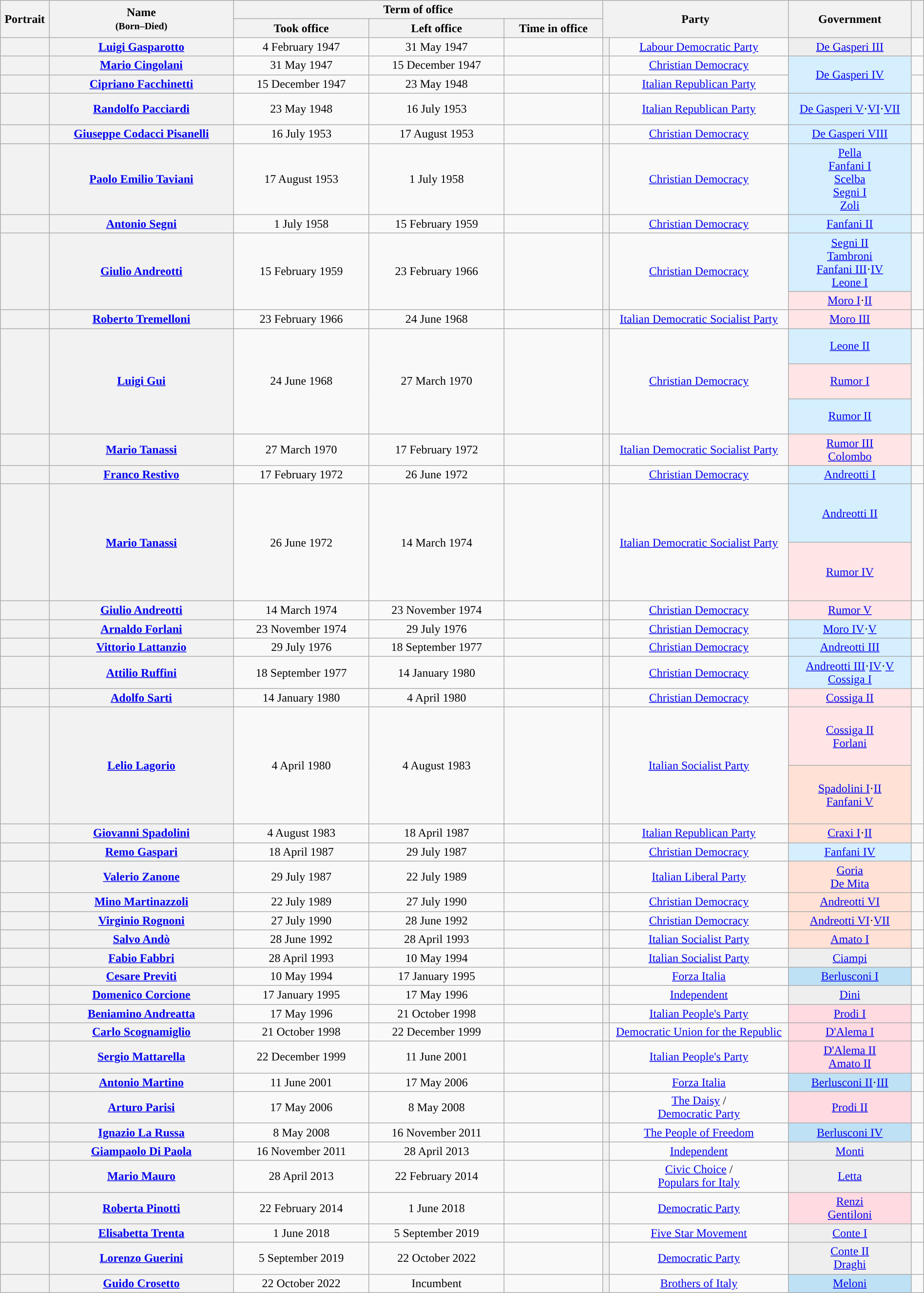<table class="wikitable" style="text-align:center; style="width=100%">
<tr>
<th width=1% rowspan=2>Portrait</th>
<th width=15% rowspan=2>Name<br><small>(Born–Died)</small></th>
<th width=30% colspan=3>Term of office</th>
<th width=15% rowspan=2 colspan=2>Party</th>
<th width=10% rowspan=2>Government</th>
<th width=1% rowspan=2></th>
</tr>
<tr style="text-align:center;">
<th width=11%>Took office</th>
<th width=11%>Left office</th>
<th width=8%>Time in office</th>
</tr>
<tr style="text-align:center;">
<th></th>
<th scope="row" style="font-weight:normal"><strong><a href='#'>Luigi Gasparotto</a></strong><br></th>
<td>4 February 1947</td>
<td>31 May 1947</td>
<td></td>
<th style="background: "></th>
<td><a href='#'>Labour Democratic Party</a></td>
<td bgcolor=#EEEEEE><a href='#'>De Gasperi III</a></td>
<td></td>
</tr>
<tr>
<th></th>
<th scope="row" style="font-weight:normal"><strong><a href='#'>Mario Cingolani</a></strong><br></th>
<td>31 May 1947</td>
<td>15 December 1947</td>
<td></td>
<th style="background: "></th>
<td><a href='#'>Christian Democracy</a></td>
<td rowspan=2 bgcolor=#D5EFFF><a href='#'>De Gasperi IV</a></td>
<td></td>
</tr>
<tr>
<th></th>
<th scope="row" style="font-weight:normal"><strong><a href='#'>Cipriano Facchinetti</a></strong><br></th>
<td>15 December 1947</td>
<td>23 May 1948</td>
<td></td>
<td style="background: "></td>
<td><a href='#'>Italian Republican Party</a></td>
<td></td>
</tr>
<tr>
<th></th>
<th scope="row" style="font-weight:normal"><strong><a href='#'>Randolfo Pacciardi</a></strong><br></th>
<td>23 May 1948</td>
<td>16 July 1953</td>
<td></td>
<th style="background: "></th>
<td><a href='#'>Italian Republican Party</a></td>
<td bgcolor=#D5EFFF><a href='#'>De Gasperi V</a>·<a href='#'>VI</a>·<a href='#'>VII</a></td>
<td><br><br></td>
</tr>
<tr>
<th></th>
<th scope="row" style="font-weight:normal"><strong><a href='#'>Giuseppe Codacci Pisanelli</a></strong><br></th>
<td>16 July 1953</td>
<td>17 August 1953</td>
<td></td>
<th style="background: "></th>
<td><a href='#'>Christian Democracy</a></td>
<td bgcolor=#D5EFFF><a href='#'>De Gasperi VIII</a></td>
<td></td>
</tr>
<tr>
<th></th>
<th scope="row" style="font-weight:normal"><strong><a href='#'>Paolo Emilio Taviani</a></strong><br></th>
<td>17 August 1953</td>
<td>1 July 1958</td>
<td></td>
<th style="background: "></th>
<td><a href='#'>Christian Democracy</a></td>
<td bgcolor=#D5EFFF><a href='#'>Pella</a><br><a href='#'>Fanfani I</a><br><a href='#'>Scelba</a><br><a href='#'>Segni I</a><br><a href='#'>Zoli</a></td>
<td><br><br><br></td>
</tr>
<tr>
<th></th>
<th scope="row" style="font-weight:normal"><strong><a href='#'>Antonio Segni</a></strong><br></th>
<td>1 July 1958</td>
<td>15 February 1959</td>
<td></td>
<th style="background: "></th>
<td><a href='#'>Christian Democracy</a></td>
<td bgcolor=#D5EFFF><a href='#'>Fanfani II</a></td>
<td></td>
</tr>
<tr>
<th rowspan=2></th>
<th scope="row" style="font-weight:normal" rowspan=2><strong><a href='#'>Giulio Andreotti</a></strong><br></th>
<td rowspan=2>15 February 1959</td>
<td rowspan=2>23 February 1966</td>
<td rowspan=2></td>
<th rowspan=2 style="background: "></th>
<td rowspan=2><a href='#'>Christian Democracy</a></td>
<td bgcolor=#D5EFFF><a href='#'>Segni II</a><br><a href='#'>Tambroni</a><br><a href='#'>Fanfani III</a>·<a href='#'>IV</a><br><a href='#'>Leone I</a></td>
<td rowspan=2><br><br><br></td>
</tr>
<tr>
<td bgcolor=#FFE5E5><a href='#'>Moro I</a>·<a href='#'>II</a></td>
</tr>
<tr>
<th></th>
<th scope="row" style="font-weight:normal"><strong><a href='#'>Roberto Tremelloni</a></strong><br></th>
<td>23 February 1966</td>
<td>24 June 1968</td>
<td></td>
<th style="background: "></th>
<td><a href='#'>Italian Democratic Socialist Party</a></td>
<td bgcolor=#FFE5E5><a href='#'>Moro III</a></td>
<td></td>
</tr>
<tr style="height:3em;">
<th rowspan=3></th>
<th scope="row" style="font-weight:normal" rowspan=3><strong><a href='#'>Luigi Gui</a></strong><br></th>
<td rowspan=3>24 June 1968</td>
<td rowspan=3>27 March 1970</td>
<td rowspan=3></td>
<th rowspan=3 style="background: "></th>
<td rowspan=3><a href='#'>Christian Democracy</a></td>
<td bgcolor=#D5EFFF><a href='#'>Leone II</a></td>
<td rowspan=3><br></td>
</tr>
<tr style="height:3em;">
<td bgcolor=#FFE5E5><a href='#'>Rumor I</a></td>
</tr>
<tr style="height:3em;">
<td bgcolor=#D5EFFF><a href='#'>Rumor II</a></td>
</tr>
<tr>
<th></th>
<th scope="row" style="font-weight:normal"><strong><a href='#'>Mario Tanassi</a></strong><br></th>
<td>27 March 1970</td>
<td>17 February 1972</td>
<td></td>
<th style="background: "></th>
<td><a href='#'>Italian Democratic Socialist Party</a></td>
<td bgcolor=#FFE5E5><a href='#'>Rumor III</a><br><a href='#'>Colombo</a></td>
<td></td>
</tr>
<tr>
<th></th>
<th scope="row" style="font-weight:normal"><strong><a href='#'>Franco Restivo</a></strong><br></th>
<td>17 February 1972</td>
<td>26 June 1972</td>
<td></td>
<th style="background: "></th>
<td><a href='#'>Christian Democracy</a></td>
<td bgcolor=#D5EFFF><a href='#'>Andreotti I</a></td>
<td></td>
</tr>
<tr style="height:5em;">
<th rowspan=2></th>
<th scope="row" style="font-weight:normal" rowspan=2><strong><a href='#'>Mario Tanassi</a></strong><br></th>
<td rowspan=2>26 June 1972</td>
<td rowspan=2>14 March 1974</td>
<td rowspan=2></td>
<th rowspan=2 style="background: "></th>
<td rowspan=2><a href='#'>Italian Democratic Socialist Party</a></td>
<td bgcolor=#D5EFFF><a href='#'>Andreotti II</a></td>
<td rowspan=2></td>
</tr>
<tr style="height:5em;">
<td bgcolor=#FFE5E5><a href='#'>Rumor IV</a></td>
</tr>
<tr>
<th></th>
<th scope="row" style="font-weight:normal"><strong><a href='#'>Giulio Andreotti</a></strong><br></th>
<td>14 March 1974</td>
<td>23 November 1974</td>
<td></td>
<th style="background: "></th>
<td><a href='#'>Christian Democracy</a></td>
<td bgcolor=#FFE5E5><a href='#'>Rumor V</a></td>
<td></td>
</tr>
<tr>
<th></th>
<th scope="row" style="font-weight:normal"><strong><a href='#'>Arnaldo Forlani</a></strong><br></th>
<td>23 November 1974</td>
<td>29 July 1976</td>
<td></td>
<th style="background: "></th>
<td><a href='#'>Christian Democracy</a></td>
<td bgcolor=#D5EFFF><a href='#'>Moro IV</a>·<a href='#'>V</a></td>
<td></td>
</tr>
<tr>
<th></th>
<th scope="row" style="font-weight:normal"><strong><a href='#'>Vittorio Lattanzio</a></strong><br></th>
<td>29 July 1976</td>
<td>18 September 1977</td>
<td></td>
<th style="background: "></th>
<td><a href='#'>Christian Democracy</a></td>
<td bgcolor=#D5EFFF><a href='#'>Andreotti III</a></td>
<td></td>
</tr>
<tr>
<th></th>
<th scope="row" style="font-weight:normal"><strong><a href='#'>Attilio Ruffini</a></strong><br></th>
<td>18 September 1977</td>
<td>14 January 1980</td>
<td></td>
<th style="background: "></th>
<td><a href='#'>Christian Democracy</a></td>
<td bgcolor=#D5EFFF><a href='#'>Andreotti III</a>·<a href='#'>IV</a>·<a href='#'>V</a><br><a href='#'>Cossiga I</a></td>
<td><br></td>
</tr>
<tr>
<th></th>
<th scope="row" style="font-weight:normal"><strong><a href='#'>Adolfo Sarti</a></strong><br></th>
<td>14 January 1980</td>
<td>4 April 1980</td>
<td></td>
<th style="background: "></th>
<td><a href='#'>Christian Democracy</a></td>
<td bgcolor=#FFE5E5><a href='#'>Cossiga II</a></td>
<td></td>
</tr>
<tr style="height:5em;">
<th rowspan=2></th>
<th scope="row" style="font-weight:normal"  rowspan=2><strong><a href='#'>Lelio Lagorio</a></strong><br></th>
<td rowspan=2>4 April 1980</td>
<td rowspan=2>4 August 1983</td>
<td rowspan=2></td>
<th rowspan=2 style="background: "></th>
<td rowspan=2><a href='#'>Italian Socialist Party</a></td>
<td bgcolor=#FFE5E5><a href='#'>Cossiga II</a><br><a href='#'>Forlani</a></td>
<td rowspan=2><br><br></td>
</tr>
<tr style="height:5em;">
<td bgcolor=#FFE2D5><a href='#'>Spadolini I</a>·<a href='#'>II</a><br><a href='#'>Fanfani V</a></td>
</tr>
<tr>
<th></th>
<th scope="row" style="font-weight:normal"><strong><a href='#'>Giovanni Spadolini</a></strong><br></th>
<td>4 August 1983</td>
<td>18 April 1987</td>
<td></td>
<th style="background: "></th>
<td><a href='#'>Italian Republican Party</a></td>
<td bgcolor=#FFE2D5><a href='#'>Craxi I</a>·<a href='#'>II</a></td>
<td></td>
</tr>
<tr>
<th></th>
<th scope="row" style="font-weight:normal"><strong><a href='#'>Remo Gaspari</a></strong><br></th>
<td>18 April 1987</td>
<td>29 July 1987</td>
<td></td>
<th style="background: "></th>
<td><a href='#'>Christian Democracy</a></td>
<td bgcolor=#D5EFFF><a href='#'>Fanfani IV</a></td>
<td></td>
</tr>
<tr>
<th></th>
<th scope="row" style="font-weight:normal"><strong><a href='#'>Valerio Zanone</a></strong><br></th>
<td>29 July 1987</td>
<td>22 July 1989</td>
<td></td>
<th style="background: "></th>
<td><a href='#'>Italian Liberal Party</a></td>
<td bgcolor=#FFE2D5><a href='#'>Goria</a><br><a href='#'>De Mita</a></td>
<td></td>
</tr>
<tr>
<th></th>
<th scope="row" style="font-weight:normal"><strong><a href='#'>Mino Martinazzoli</a></strong><br></th>
<td>22 July 1989</td>
<td>27 July 1990</td>
<td></td>
<th style="background: "></th>
<td><a href='#'>Christian Democracy</a></td>
<td bgcolor=#FFE2D5><a href='#'>Andreotti VI</a></td>
<td></td>
</tr>
<tr>
<th></th>
<th scope="row" style="font-weight:normal"><strong><a href='#'>Virginio Rognoni</a></strong><br></th>
<td>27 July 1990</td>
<td>28 June 1992</td>
<td></td>
<th style="background: "></th>
<td><a href='#'>Christian Democracy</a></td>
<td bgcolor=#FFE2D5><a href='#'>Andreotti VI</a>·<a href='#'>VII</a></td>
<td></td>
</tr>
<tr>
<th></th>
<th scope="row" style="font-weight:normal"><strong><a href='#'>Salvo Andò</a></strong><br></th>
<td>28 June 1992</td>
<td>28 April 1993</td>
<td></td>
<th style="background: "></th>
<td><a href='#'>Italian Socialist Party</a></td>
<td bgcolor=#FFE2D5><a href='#'>Amato I</a></td>
<td></td>
</tr>
<tr>
<th></th>
<th scope="row" style="font-weight:normal"><strong><a href='#'>Fabio Fabbri</a></strong><br></th>
<td>28 April 1993</td>
<td>10 May 1994</td>
<td></td>
<th style="background: "></th>
<td><a href='#'>Italian Socialist Party</a></td>
<td bgcolor=#EEEEEE><a href='#'>Ciampi</a></td>
<td></td>
</tr>
<tr>
<th></th>
<th scope="row" style="font-weight:normal"><strong><a href='#'>Cesare Previti</a></strong><br></th>
<td>10 May 1994</td>
<td>17 January 1995</td>
<td></td>
<th style="background: "></th>
<td><a href='#'>Forza Italia</a></td>
<td bgcolor=#BEE1F5><a href='#'>Berlusconi I</a></td>
<td></td>
</tr>
<tr>
<th></th>
<th scope="row" style="font-weight:normal"><strong><a href='#'>Domenico Corcione</a></strong><br></th>
<td>17 January 1995</td>
<td>17 May 1996</td>
<td></td>
<th style="background: "></th>
<td><a href='#'>Independent</a></td>
<td bgcolor=#EEEEEE><a href='#'>Dini</a></td>
<td></td>
</tr>
<tr>
<th></th>
<th scope="row" style="font-weight:normal"><strong><a href='#'>Beniamino Andreatta</a></strong><br></th>
<td>17 May 1996</td>
<td>21 October 1998</td>
<td></td>
<th style="background: "></th>
<td><a href='#'>Italian People's Party</a></td>
<td bgcolor=#FFDAE1><a href='#'>Prodi I</a></td>
<td></td>
</tr>
<tr>
<th></th>
<th scope="row" style="font-weight:normal"><strong><a href='#'>Carlo Scognamiglio</a></strong><br></th>
<td>21 October 1998</td>
<td>22 December 1999</td>
<td></td>
<th style="background: "></th>
<td><a href='#'>Democratic Union for the Republic</a></td>
<td bgcolor=#FFDAE1><a href='#'>D'Alema I</a></td>
<td></td>
</tr>
<tr>
<th></th>
<th scope="row" style="font-weight:normal"><strong><a href='#'>Sergio Mattarella</a></strong><br></th>
<td>22 December 1999</td>
<td>11 June 2001</td>
<td></td>
<th style="background: "></th>
<td><a href='#'>Italian People's Party</a></td>
<td bgcolor=#FFDAE1><a href='#'>D'Alema II</a><br><a href='#'>Amato II</a></td>
<td></td>
</tr>
<tr>
<th></th>
<th scope="row" style="font-weight:normal"><strong><a href='#'>Antonio Martino</a></strong><br></th>
<td>11 June 2001</td>
<td>17 May 2006</td>
<td></td>
<th style="background: "></th>
<td><a href='#'>Forza Italia</a></td>
<td bgcolor=#BEE1F5><a href='#'>Berlusconi II</a>·<a href='#'>III</a></td>
<td></td>
</tr>
<tr>
<th></th>
<th scope="row" style="font-weight:normal"><strong><a href='#'>Arturo Parisi</a></strong><br></th>
<td>17 May 2006</td>
<td>8 May 2008</td>
<td></td>
<th style="background: "></th>
<td><a href='#'>The Daisy</a> /<br><a href='#'>Democratic Party</a></td>
<td bgcolor=#FFDAE1><a href='#'>Prodi II</a></td>
<td></td>
</tr>
<tr>
<th></th>
<th scope="row" style="font-weight:normal"><strong><a href='#'>Ignazio La Russa</a></strong><br></th>
<td>8 May 2008</td>
<td>16 November 2011</td>
<td></td>
<th style="background: "></th>
<td><a href='#'>The People of Freedom</a></td>
<td bgcolor=#BEE1F5><a href='#'>Berlusconi IV</a></td>
<td></td>
</tr>
<tr>
<th></th>
<th scope="row" style="font-weight:normal"><strong><a href='#'>Giampaolo Di Paola</a></strong><br></th>
<td>16 November 2011</td>
<td>28 April 2013</td>
<td></td>
<th style="background: "></th>
<td><a href='#'>Independent</a></td>
<td bgcolor=#EEEEEE><a href='#'>Monti</a></td>
<td></td>
</tr>
<tr>
<th></th>
<th scope="row" style="font-weight:normal"><strong><a href='#'>Mario Mauro</a></strong><br></th>
<td>28 April 2013</td>
<td>22 February 2014</td>
<td></td>
<th style="background: "></th>
<td><a href='#'>Civic Choice</a> /<br><a href='#'>Populars for Italy</a></td>
<td bgcolor=#EEEEEE><a href='#'>Letta</a></td>
<td></td>
</tr>
<tr>
<th></th>
<th scope="row" style="font-weight:normal"><strong><a href='#'>Roberta Pinotti</a></strong><br></th>
<td>22 February 2014</td>
<td>1 June 2018</td>
<td></td>
<th style="background: "></th>
<td><a href='#'>Democratic Party</a></td>
<td bgcolor=#FFDAE1><a href='#'>Renzi</a><br><a href='#'>Gentiloni</a></td>
<td></td>
</tr>
<tr>
<th></th>
<th scope="row" style="font-weight:normal"><strong><a href='#'>Elisabetta Trenta</a></strong><br></th>
<td>1 June 2018</td>
<td>5 September 2019</td>
<td></td>
<th style="background: "></th>
<td><a href='#'>Five Star Movement</a></td>
<td bgcolor=#EEEEEE><a href='#'>Conte I</a></td>
<td></td>
</tr>
<tr>
<th></th>
<th scope="row" style="font-weight:normal"><strong><a href='#'>Lorenzo Guerini</a></strong><br></th>
<td>5 September 2019</td>
<td>22 October 2022</td>
<td></td>
<th style="background: "></th>
<td><a href='#'>Democratic Party</a></td>
<td bgcolor=#EEEEEE><a href='#'>Conte II</a><br><a href='#'>Draghi</a></td>
<td></td>
</tr>
<tr>
<th></th>
<th scope="row" style="font-weight:normal"><strong><a href='#'>Guido Crosetto</a></strong><br></th>
<td>22 October 2022</td>
<td>Incumbent</td>
<td></td>
<th style="background:"></th>
<td><a href='#'>Brothers of Italy</a></td>
<td bgcolor=#BEE1F5><a href='#'>Meloni</a></td>
<td></td>
</tr>
</table>
